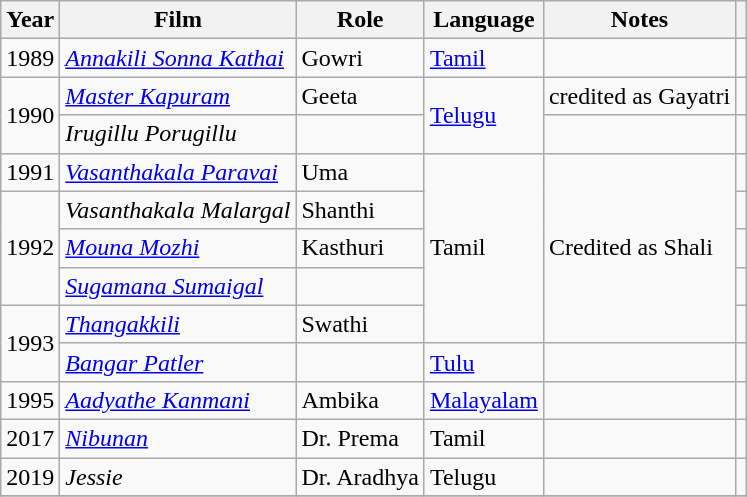<table class="wikitable sortable">
<tr>
<th>Year</th>
<th>Film</th>
<th>Role</th>
<th>Language</th>
<th>Notes</th>
<th></th>
</tr>
<tr>
<td>1989</td>
<td><em><a href='#'>Annakili Sonna Kathai</a></em></td>
<td>Gowri</td>
<td><a href='#'>Tamil</a></td>
<td></td>
<td></td>
</tr>
<tr>
<td rowspan="2">1990</td>
<td><em><a href='#'>Master Kapuram</a></em></td>
<td>Geeta</td>
<td rowspan="2"><a href='#'>Telugu</a></td>
<td>credited as Gayatri</td>
<td></td>
</tr>
<tr>
<td><em>Irugillu Porugillu</em></td>
<td></td>
<td></td>
<td></td>
</tr>
<tr>
<td>1991</td>
<td><em><a href='#'>Vasanthakala Paravai</a></em></td>
<td>Uma</td>
<td rowspan="5">Tamil</td>
<td rowspan="5">Credited as Shali</td>
<td></td>
</tr>
<tr>
<td rowspan="3">1992</td>
<td><em>Vasanthakala Malargal</em></td>
<td>Shanthi</td>
<td></td>
</tr>
<tr>
<td><em><a href='#'>Mouna Mozhi</a></em></td>
<td>Kasthuri</td>
<td></td>
</tr>
<tr>
<td><em><a href='#'>Sugamana Sumaigal</a></em></td>
<td></td>
<td></td>
</tr>
<tr>
<td rowspan="2">1993</td>
<td><em><a href='#'>Thangakkili</a></em></td>
<td>Swathi</td>
<td></td>
</tr>
<tr>
<td><em><a href='#'>Bangar Patler</a></em></td>
<td></td>
<td><a href='#'>Tulu</a></td>
<td></td>
<td></td>
</tr>
<tr>
<td>1995</td>
<td><em><a href='#'>Aadyathe Kanmani</a></em></td>
<td>Ambika</td>
<td><a href='#'>Malayalam</a></td>
<td></td>
<td></td>
</tr>
<tr>
<td>2017</td>
<td><em><a href='#'>Nibunan</a></em></td>
<td>Dr. Prema</td>
<td>Tamil</td>
<td></td>
<td></td>
</tr>
<tr>
<td>2019</td>
<td><em>Jessie</em></td>
<td>Dr. Aradhya</td>
<td>Telugu</td>
<td></td>
<td></td>
</tr>
<tr>
</tr>
</table>
